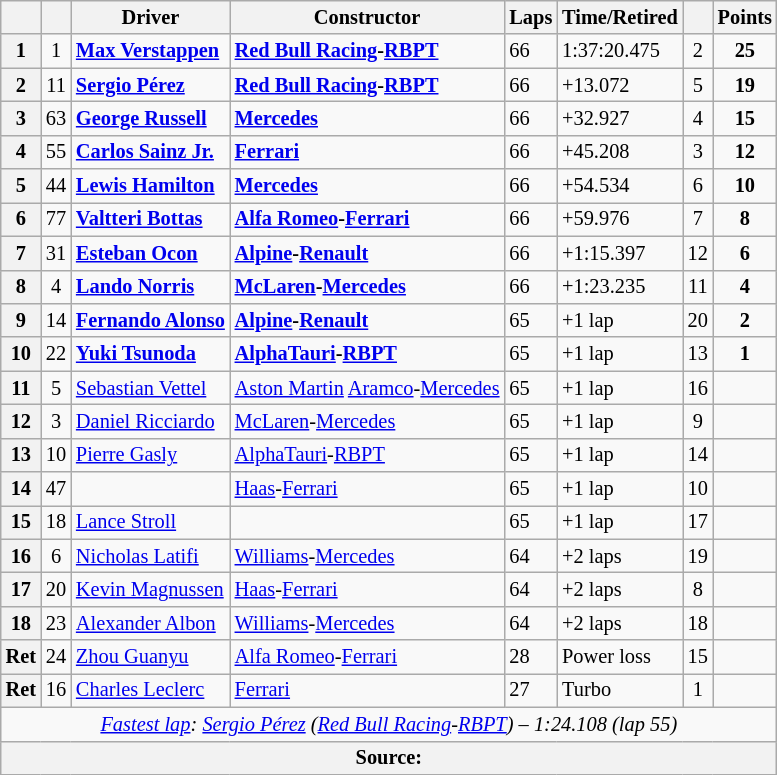<table class="wikitable sortable" style="font-size: 85%;">
<tr>
<th scope="col"></th>
<th scope="col"></th>
<th scope="col">Driver</th>
<th scope="col">Constructor</th>
<th class="unsortable" scope="col">Laps</th>
<th class="unsortable" scope="col">Time/Retired</th>
<th scope="col"></th>
<th scope="col">Points</th>
</tr>
<tr>
<th>1</th>
<td align="center">1</td>
<td data-sort-value="ver"> <strong><a href='#'>Max Verstappen</a></strong></td>
<td><strong><a href='#'>Red Bull Racing</a>-<a href='#'>RBPT</a></strong></td>
<td>66</td>
<td>1:37:20.475</td>
<td align="center">2</td>
<td align="center"><strong>25</strong></td>
</tr>
<tr>
<th>2</th>
<td align="center">11</td>
<td data-sort-value="per"> <strong><a href='#'>Sergio Pérez</a></strong></td>
<td><strong><a href='#'>Red Bull Racing</a>-<a href='#'>RBPT</a></strong></td>
<td>66</td>
<td>+13.072</td>
<td align="center">5</td>
<td align="center"><strong>19</strong></td>
</tr>
<tr>
<th>3</th>
<td align="center">63</td>
<td data-sort-value="rus"> <strong><a href='#'>George Russell</a></strong></td>
<td><strong><a href='#'>Mercedes</a></strong></td>
<td>66</td>
<td>+32.927</td>
<td align="center">4</td>
<td align="center"><strong>15</strong></td>
</tr>
<tr>
<th>4</th>
<td style="text-align:center">55</td>
<td data-sort-value="sai"> <strong><a href='#'>Carlos Sainz Jr.</a></strong></td>
<td><strong><a href='#'>Ferrari</a></strong></td>
<td>66</td>
<td>+45.208</td>
<td style="text-align:center">3</td>
<td align="center"><strong>12</strong></td>
</tr>
<tr>
<th>5</th>
<td align="center">44</td>
<td data-sort-value="ham"> <strong><a href='#'>Lewis Hamilton</a></strong></td>
<td><strong><a href='#'>Mercedes</a></strong></td>
<td>66</td>
<td>+54.534</td>
<td align="center">6</td>
<td align="center"><strong>10</strong></td>
</tr>
<tr>
<th>6</th>
<td align="center">77</td>
<td data-sort-value="bot"> <strong><a href='#'>Valtteri Bottas</a></strong></td>
<td><strong><a href='#'>Alfa Romeo</a>-<a href='#'>Ferrari</a></strong></td>
<td>66</td>
<td>+59.976</td>
<td align="center">7</td>
<td align="center"><strong>8</strong></td>
</tr>
<tr>
<th>7</th>
<td align="center">31</td>
<td data-sort-value="oco"> <strong><a href='#'>Esteban Ocon</a></strong></td>
<td><strong><a href='#'>Alpine</a>-<a href='#'>Renault</a></strong></td>
<td>66</td>
<td>+1:15.397</td>
<td align="center">12</td>
<td align="center"><strong>6</strong></td>
</tr>
<tr>
<th>8</th>
<td align="center">4</td>
<td data-sort-value="nor"> <strong><a href='#'>Lando Norris</a></strong></td>
<td><strong><a href='#'>McLaren</a>-<a href='#'>Mercedes</a></strong></td>
<td>66</td>
<td>+1:23.235</td>
<td align="center">11</td>
<td align="center"><strong>4</strong></td>
</tr>
<tr>
<th>9</th>
<td align="center">14</td>
<td data-sort-value="alo"> <strong><a href='#'>Fernando Alonso</a></strong></td>
<td><strong><a href='#'>Alpine</a>-<a href='#'>Renault</a></strong></td>
<td>65</td>
<td>+1 lap</td>
<td align="center">20</td>
<td align="center"><strong>2</strong></td>
</tr>
<tr>
<th>10</th>
<td align="center">22</td>
<td data-sort-value="tsu"> <strong><a href='#'>Yuki Tsunoda</a></strong></td>
<td><strong><a href='#'>AlphaTauri</a>-<a href='#'>RBPT</a></strong></td>
<td>65</td>
<td>+1 lap</td>
<td align="center">13</td>
<td align="center"><strong>1</strong></td>
</tr>
<tr>
<th>11</th>
<td style="text-align:center">5</td>
<td data-sort-value="vet"> <a href='#'>Sebastian Vettel</a></td>
<td><a href='#'>Aston Martin</a> <a href='#'>Aramco</a>-<a href='#'>Mercedes</a></td>
<td>65</td>
<td>+1 lap</td>
<td align="center">16</td>
<td></td>
</tr>
<tr>
<th>12</th>
<td align="center">3</td>
<td data-sort-value="ric"> <a href='#'>Daniel Ricciardo</a></td>
<td><a href='#'>McLaren</a>-<a href='#'>Mercedes</a></td>
<td>65</td>
<td>+1 lap</td>
<td align="center">9</td>
<td></td>
</tr>
<tr>
<th>13</th>
<td align="center">10</td>
<td data-sort-value="gas"> <a href='#'>Pierre Gasly</a></td>
<td><a href='#'>AlphaTauri</a>-<a href='#'>RBPT</a></td>
<td>65</td>
<td>+1 lap</td>
<td align="center">14</td>
<td></td>
</tr>
<tr>
<th>14</th>
<td align="center">47</td>
<td data-sort-value="msc"></td>
<td><a href='#'>Haas</a>-<a href='#'>Ferrari</a></td>
<td>65</td>
<td>+1 lap</td>
<td align="center">10</td>
<td></td>
</tr>
<tr>
<th>15</th>
<td align="center">18</td>
<td data-sort-value="str"> <a href='#'>Lance Stroll</a></td>
<td></td>
<td>65</td>
<td>+1 lap</td>
<td align="center">17</td>
<td></td>
</tr>
<tr>
<th>16</th>
<td align="center">6</td>
<td data-sort-value="lat"> <a href='#'>Nicholas Latifi</a></td>
<td><a href='#'>Williams</a>-<a href='#'>Mercedes</a></td>
<td>64</td>
<td>+2 laps</td>
<td align="center">19</td>
<td></td>
</tr>
<tr>
<th>17</th>
<td align="center">20</td>
<td data-sort-value="mag"> <a href='#'>Kevin Magnussen</a></td>
<td><a href='#'>Haas</a>-<a href='#'>Ferrari</a></td>
<td>64</td>
<td>+2 laps</td>
<td align="center">8</td>
<td></td>
</tr>
<tr>
<th>18</th>
<td align="center">23</td>
<td data-sort-value="alb"> <a href='#'>Alexander Albon</a></td>
<td><a href='#'>Williams</a>-<a href='#'>Mercedes</a></td>
<td>64</td>
<td>+2 laps</td>
<td align="center">18</td>
<td></td>
</tr>
<tr>
<th>Ret</th>
<td align="center">24</td>
<td data-sort-value="zho"> <a href='#'>Zhou Guanyu</a></td>
<td><a href='#'>Alfa Romeo</a>-<a href='#'>Ferrari</a></td>
<td>28</td>
<td>Power loss</td>
<td align="center">15</td>
<td></td>
</tr>
<tr>
<th>Ret</th>
<td align="center">16</td>
<td data-sort-value="lec"> <a href='#'>Charles Leclerc</a></td>
<td><a href='#'>Ferrari</a></td>
<td>27</td>
<td>Turbo</td>
<td align="center">1</td>
<td></td>
</tr>
<tr class="sortbottom">
<td colspan="9" align="center"><em><a href='#'>Fastest lap</a>:</em>  <em><a href='#'>Sergio Pérez</a> (<a href='#'>Red Bull Racing</a>-<a href='#'>RBPT</a>) – 1:24.108 (lap 55)</em></td>
</tr>
<tr>
<th colspan="8">Source:</th>
</tr>
</table>
